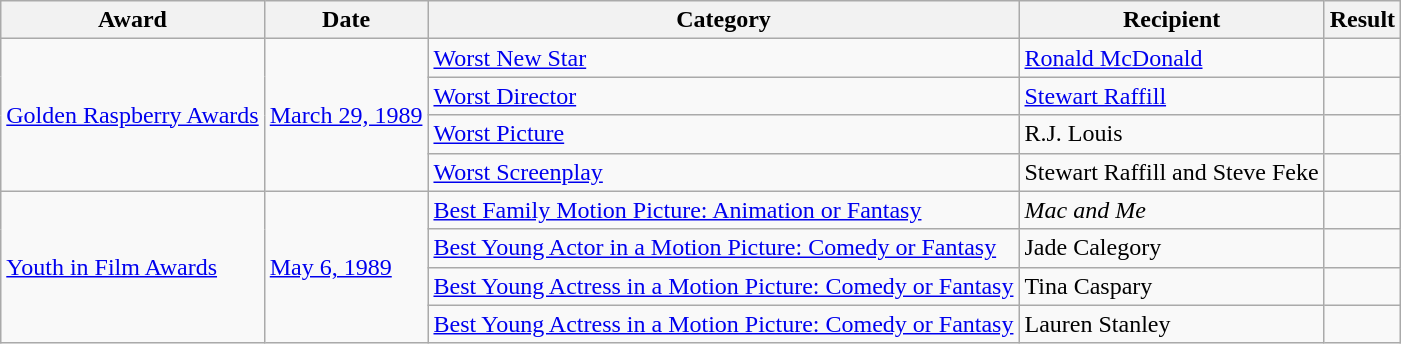<table class="wikitable">
<tr>
<th>Award</th>
<th>Date</th>
<th>Category</th>
<th>Recipient</th>
<th>Result</th>
</tr>
<tr>
<td rowspan=4><a href='#'>Golden Raspberry Awards</a></td>
<td rowspan="4"><a href='#'>March 29, 1989</a></td>
<td><a href='#'>Worst New Star</a></td>
<td><a href='#'>Ronald McDonald</a></td>
<td></td>
</tr>
<tr>
<td><a href='#'>Worst Director</a></td>
<td><a href='#'>Stewart Raffill</a></td>
<td></td>
</tr>
<tr>
<td><a href='#'>Worst Picture</a></td>
<td>R.J. Louis</td>
<td></td>
</tr>
<tr>
<td><a href='#'>Worst Screenplay</a></td>
<td>Stewart Raffill and Steve Feke</td>
<td></td>
</tr>
<tr>
<td rowspan=4><a href='#'>Youth in Film Awards</a></td>
<td rowspan="4"><a href='#'>May 6, 1989</a></td>
<td><a href='#'>Best Family Motion Picture: Animation or Fantasy</a></td>
<td><em>Mac and Me</em></td>
<td></td>
</tr>
<tr>
<td><a href='#'>Best Young Actor in a Motion Picture: Comedy or Fantasy</a></td>
<td>Jade Calegory</td>
<td></td>
</tr>
<tr>
<td><a href='#'>Best Young Actress in a Motion Picture: Comedy or Fantasy</a></td>
<td>Tina Caspary</td>
<td></td>
</tr>
<tr>
<td><a href='#'>Best Young Actress in a Motion Picture: Comedy or Fantasy</a></td>
<td>Lauren Stanley</td>
<td></td>
</tr>
</table>
